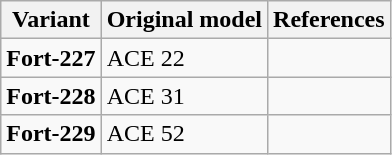<table class="wikitable">
<tr>
<th>Variant</th>
<th>Original model</th>
<th>References</th>
</tr>
<tr>
<td><strong>Fort-227</strong></td>
<td>ACE 22</td>
<td></td>
</tr>
<tr>
<td><strong>Fort-228</strong></td>
<td>ACE 31</td>
<td></td>
</tr>
<tr>
<td><strong>Fort-229</strong></td>
<td>ACE 52</td>
<td></td>
</tr>
</table>
